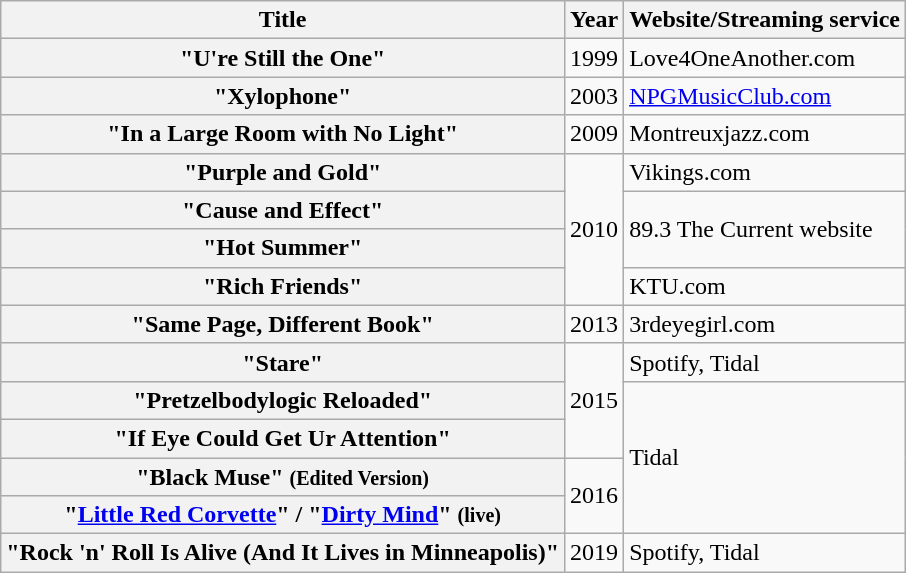<table class="wikitable plainrowheaders">
<tr>
<th scope="col">Title</th>
<th scope="col">Year</th>
<th scope="col">Website/Streaming service</th>
</tr>
<tr>
<th scope="row">"U're Still the One"</th>
<td>1999</td>
<td>Love4OneAnother.com</td>
</tr>
<tr>
<th scope="row">"Xylophone"</th>
<td>2003</td>
<td><a href='#'>NPGMusicClub.com</a></td>
</tr>
<tr>
<th scope="row">"In a Large Room with No Light"</th>
<td>2009</td>
<td>Montreuxjazz.com</td>
</tr>
<tr>
<th scope="row">"Purple and Gold"</th>
<td rowspan="4">2010</td>
<td>Vikings.com</td>
</tr>
<tr>
<th scope="row">"Cause and Effect"</th>
<td rowspan="2">89.3 The Current website</td>
</tr>
<tr>
<th scope="row">"Hot Summer"</th>
</tr>
<tr>
<th scope="row">"Rich Friends"</th>
<td>KTU.com</td>
</tr>
<tr>
<th scope="row">"Same Page, Different Book" </th>
<td>2013</td>
<td>3rdeyegirl.com</td>
</tr>
<tr>
<th scope="row">"Stare"</th>
<td rowspan="3">2015</td>
<td>Spotify, Tidal</td>
</tr>
<tr>
<th scope="row">"Pretzelbodylogic Reloaded"</th>
<td rowspan="4">Tidal</td>
</tr>
<tr>
<th scope="row">"If Eye Could Get Ur Attention"</th>
</tr>
<tr>
<th scope="row">"Black Muse" <small>(Edited Version)</small></th>
<td rowspan="2">2016</td>
</tr>
<tr>
<th scope="row">"<a href='#'>Little Red Corvette</a>" / "<a href='#'>Dirty Mind</a>" <small>(live)</small></th>
</tr>
<tr>
<th scope="row">"Rock 'n' Roll Is Alive (And It Lives in Minneapolis)"</th>
<td>2019</td>
<td>Spotify, Tidal</td>
</tr>
</table>
